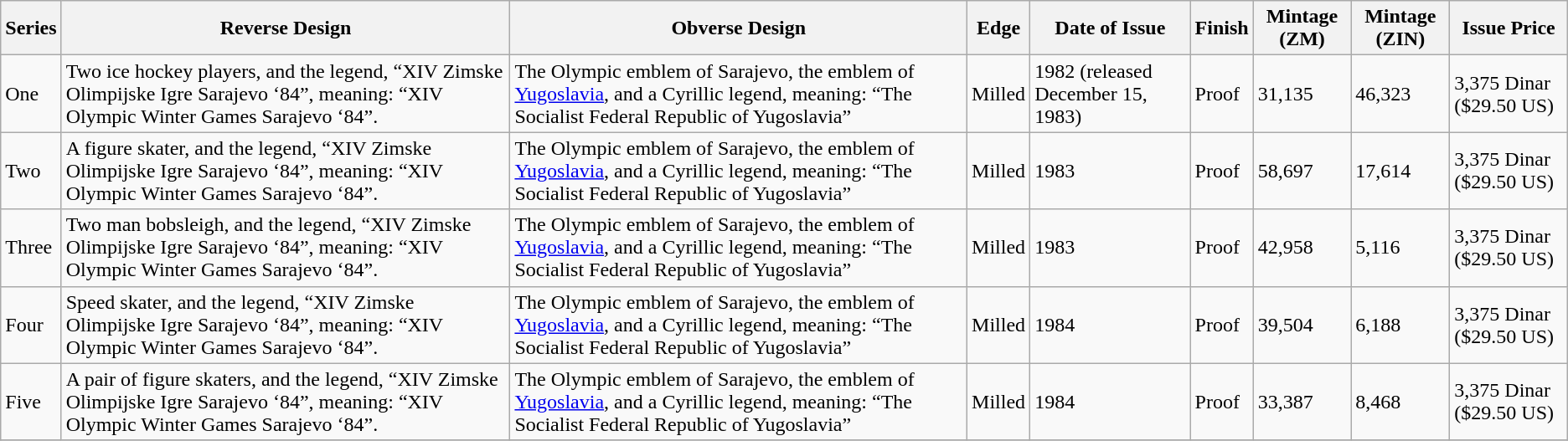<table class="wikitable">
<tr>
<th>Series</th>
<th>Reverse Design</th>
<th>Obverse Design</th>
<th>Edge</th>
<th>Date of Issue</th>
<th>Finish</th>
<th>Mintage (ZM)</th>
<th>Mintage (ZIN)</th>
<th>Issue Price</th>
</tr>
<tr>
<td>One</td>
<td>Two ice hockey players, and the legend, “XIV Zimske Olimpijske Igre Sarajevo ‘84”, meaning: “XIV Olympic Winter Games Sarajevo ‘84”.</td>
<td>The Olympic emblem of Sarajevo, the emblem of <a href='#'>Yugoslavia</a>, and a Cyrillic legend, meaning: “The Socialist Federal Republic of Yugoslavia”</td>
<td>Milled</td>
<td>1982 (released December 15, 1983)</td>
<td>Proof</td>
<td>31,135</td>
<td>46,323</td>
<td>3,375 Dinar ($29.50 US)</td>
</tr>
<tr>
<td>Two</td>
<td>A figure skater, and the legend, “XIV Zimske Olimpijske Igre Sarajevo ‘84”, meaning: “XIV Olympic Winter Games Sarajevo ‘84”.</td>
<td>The Olympic emblem of Sarajevo, the emblem of <a href='#'>Yugoslavia</a>, and a Cyrillic legend, meaning: “The Socialist Federal Republic of Yugoslavia”</td>
<td>Milled</td>
<td>1983</td>
<td>Proof</td>
<td>58,697</td>
<td>17,614</td>
<td>3,375 Dinar ($29.50 US)</td>
</tr>
<tr>
<td>Three</td>
<td>Two man bobsleigh, and the legend, “XIV Zimske Olimpijske Igre Sarajevo ‘84”, meaning: “XIV Olympic Winter Games Sarajevo ‘84”.</td>
<td>The Olympic emblem of Sarajevo, the emblem of <a href='#'>Yugoslavia</a>, and a Cyrillic legend, meaning: “The Socialist Federal Republic of Yugoslavia”</td>
<td>Milled</td>
<td>1983</td>
<td>Proof</td>
<td>42,958</td>
<td>5,116</td>
<td>3,375 Dinar ($29.50 US)</td>
</tr>
<tr>
<td>Four</td>
<td>Speed skater, and the legend, “XIV Zimske Olimpijske Igre Sarajevo ‘84”, meaning: “XIV Olympic Winter Games Sarajevo ‘84”.</td>
<td>The Olympic emblem of Sarajevo, the emblem of <a href='#'>Yugoslavia</a>, and a Cyrillic legend, meaning: “The Socialist Federal Republic of Yugoslavia”</td>
<td>Milled</td>
<td>1984</td>
<td>Proof</td>
<td>39,504</td>
<td>6,188</td>
<td>3,375 Dinar ($29.50 US)</td>
</tr>
<tr>
<td>Five</td>
<td>A pair of figure skaters, and the legend, “XIV Zimske Olimpijske Igre Sarajevo ‘84”, meaning: “XIV Olympic Winter Games Sarajevo ‘84”.</td>
<td>The Olympic emblem of Sarajevo, the emblem of <a href='#'>Yugoslavia</a>, and a Cyrillic legend, meaning: “The Socialist Federal Republic of Yugoslavia”</td>
<td>Milled</td>
<td>1984</td>
<td>Proof</td>
<td>33,387</td>
<td>8,468</td>
<td>3,375 Dinar ($29.50 US)</td>
</tr>
<tr>
</tr>
</table>
